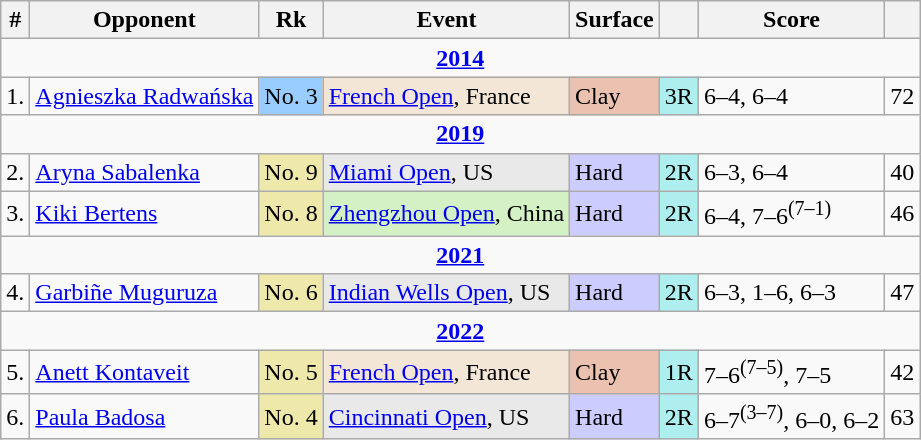<table class="wikitable sortable">
<tr>
<th>#</th>
<th>Opponent</th>
<th>Rk</th>
<th>Event</th>
<th>Surface</th>
<th></th>
<th>Score</th>
<th></th>
</tr>
<tr>
<td colspan="10" style="text-align:center"><strong><a href='#'>2014</a></strong></td>
</tr>
<tr>
<td>1.</td>
<td> <a href='#'>Agnieszka Radwańska</a></td>
<td style="background:#9cf;">No. 3</td>
<td style="background:#f3e6d7;"><a href='#'>French Open</a>, France</td>
<td bgcolor="EBC2AF">Clay</td>
<td bgcolor="afeeee">3R</td>
<td>6–4, 6–4</td>
<td>72</td>
</tr>
<tr>
<td colspan="10" style="text-align:center"><strong><a href='#'>2019</a></strong></td>
</tr>
<tr>
<td>2.</td>
<td> <a href='#'>Aryna Sabalenka</a></td>
<td style="background:#eee8aa;">No. 9</td>
<td style="background:#e9e9e9;"><a href='#'>Miami Open</a>, US</td>
<td style="background:#ccf;">Hard</td>
<td bgcolor="afeeee">2R</td>
<td>6–3, 6–4</td>
<td>40</td>
</tr>
<tr>
<td>3.</td>
<td> <a href='#'>Kiki Bertens</a></td>
<td style="background:#eee8aa;">No. 8</td>
<td style="background:#d4f1c5;"><a href='#'>Zhengzhou Open</a>, China</td>
<td style="background:#ccf;">Hard</td>
<td bgcolor="afeeee">2R</td>
<td>6–4, 7–6<sup>(7–1)</sup></td>
<td>46</td>
</tr>
<tr>
<td colspan="10" style="text-align:center"><strong><a href='#'>2021</a></strong></td>
</tr>
<tr>
<td>4.</td>
<td> <a href='#'>Garbiñe Muguruza</a></td>
<td style="background:#eee8aa;">No. 6</td>
<td style="background:#e9e9e9;"><a href='#'>Indian Wells Open</a>, US</td>
<td style="background:#ccf;">Hard</td>
<td bgcolor="afeeee">2R</td>
<td>6–3, 1–6, 6–3</td>
<td>47</td>
</tr>
<tr>
<td colspan="10" style="text-align:center"><strong><a href='#'>2022</a></strong></td>
</tr>
<tr>
<td>5.</td>
<td> <a href='#'>Anett Kontaveit</a></td>
<td bgcolor="eee8AA">No. 5</td>
<td bgcolor="f3e6d7"><a href='#'>French Open</a>, France</td>
<td bgcolor="ebc2af">Clay</td>
<td bgcolor="afeeee">1R</td>
<td>7–6<sup>(7–5)</sup>, 7–5</td>
<td>42</td>
</tr>
<tr>
<td>6.</td>
<td> <a href='#'>Paula Badosa</a></td>
<td bgcolor="eee8AA">No. 4</td>
<td bgcolor="e9e9e9"><a href='#'>Cincinnati Open</a>, US</td>
<td bgcolor="ccccff">Hard</td>
<td bgcolor="afeeee">2R</td>
<td>6–7<sup>(3–7)</sup>, 6–0, 6–2</td>
<td>63</td>
</tr>
</table>
